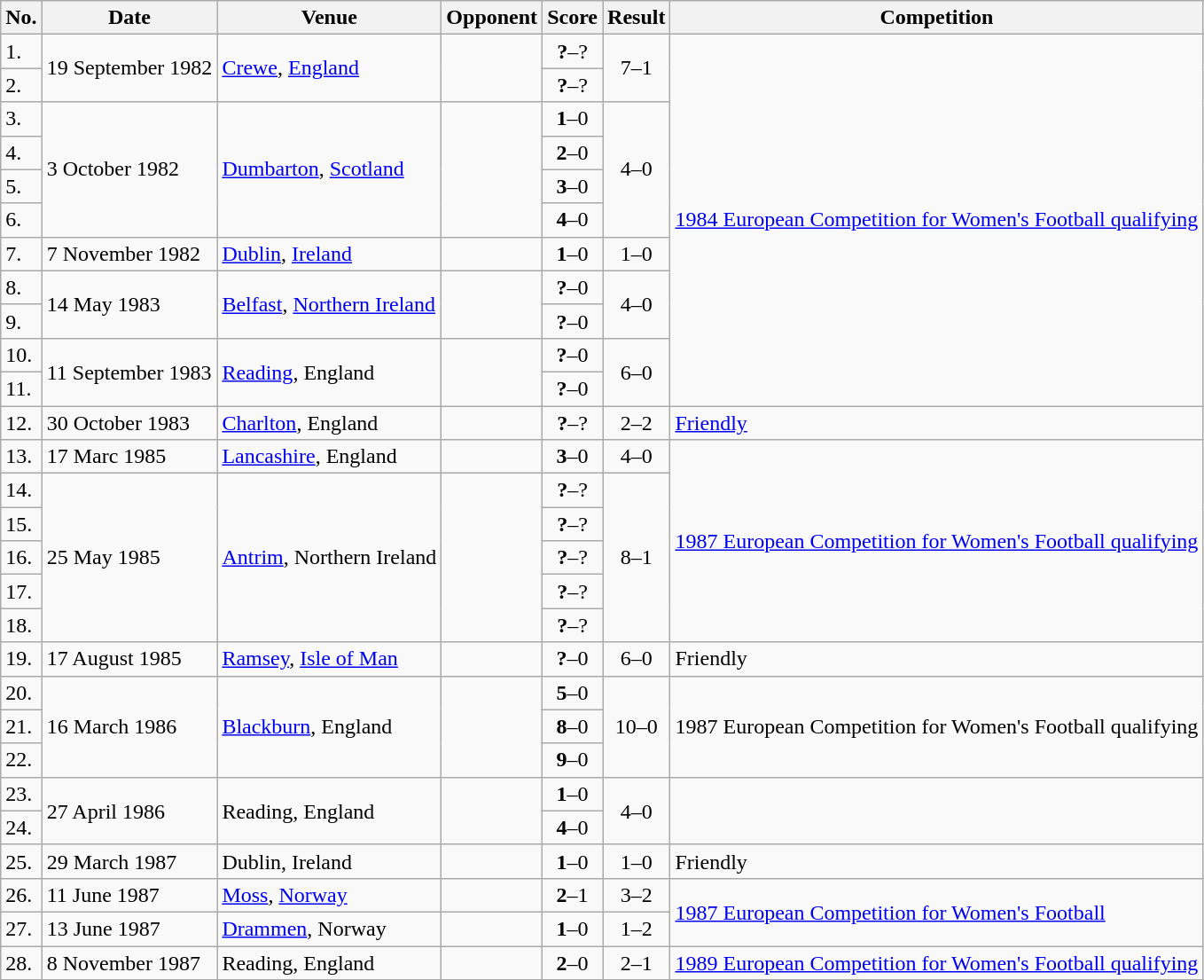<table class="wikitable">
<tr>
<th>No.</th>
<th>Date</th>
<th>Venue</th>
<th>Opponent</th>
<th>Score</th>
<th>Result</th>
<th>Competition</th>
</tr>
<tr>
<td>1.</td>
<td rowspan=2>19 September 1982</td>
<td rowspan=2><a href='#'>Crewe</a>, <a href='#'>England</a></td>
<td rowspan=2></td>
<td align=center><strong>?</strong>–?</td>
<td rowspan=2 align=center>7–1</td>
<td rowspan=11><a href='#'>1984 European Competition for Women's Football qualifying</a></td>
</tr>
<tr>
<td>2.</td>
<td align=center><strong>?</strong>–?</td>
</tr>
<tr>
<td>3.</td>
<td rowspan=4>3 October 1982</td>
<td rowspan=4><a href='#'>Dumbarton</a>, <a href='#'>Scotland</a></td>
<td rowspan=4></td>
<td align=center><strong>1</strong>–0</td>
<td rowspan=4 align=center>4–0</td>
</tr>
<tr>
<td>4.</td>
<td align=center><strong>2</strong>–0</td>
</tr>
<tr>
<td>5.</td>
<td align=center><strong>3</strong>–0</td>
</tr>
<tr>
<td>6.</td>
<td align=center><strong>4</strong>–0</td>
</tr>
<tr>
<td>7.</td>
<td>7 November 1982</td>
<td><a href='#'>Dublin</a>, <a href='#'>Ireland</a></td>
<td></td>
<td align=center><strong>1</strong>–0</td>
<td align=center>1–0</td>
</tr>
<tr>
<td>8.</td>
<td rowspan=2>14 May 1983</td>
<td rowspan=2><a href='#'>Belfast</a>, <a href='#'>Northern Ireland</a></td>
<td rowspan=2></td>
<td align=center><strong>?</strong>–0</td>
<td rowspan=2 align=center>4–0</td>
</tr>
<tr>
<td>9.</td>
<td align=center><strong>?</strong>–0</td>
</tr>
<tr>
<td>10.</td>
<td rowspan=2>11 September 1983</td>
<td rowspan=2><a href='#'>Reading</a>, England</td>
<td rowspan=2></td>
<td align=center><strong>?</strong>–0</td>
<td rowspan=2 align=center>6–0</td>
</tr>
<tr>
<td>11.</td>
<td align=center><strong>?</strong>–0</td>
</tr>
<tr>
<td>12.</td>
<td>30 October 1983</td>
<td><a href='#'>Charlton</a>, England</td>
<td></td>
<td align=center><strong>?</strong>–?</td>
<td align=center>2–2</td>
<td><a href='#'>Friendly</a></td>
</tr>
<tr>
<td>13.</td>
<td>17 Marc 1985</td>
<td><a href='#'>Lancashire</a>, England</td>
<td></td>
<td align=center><strong>3</strong>–0</td>
<td align=center>4–0</td>
<td rowspan=6><a href='#'>1987 European Competition for Women's Football qualifying</a></td>
</tr>
<tr>
<td>14.</td>
<td rowspan=5>25 May 1985</td>
<td rowspan=5><a href='#'>Antrim</a>, Northern Ireland</td>
<td rowspan=5></td>
<td align=center><strong>?</strong>–?</td>
<td rowspan=5 align=center>8–1</td>
</tr>
<tr>
<td>15.</td>
<td align=center><strong>?</strong>–?</td>
</tr>
<tr>
<td>16.</td>
<td align=center><strong>?</strong>–?</td>
</tr>
<tr>
<td>17.</td>
<td align=center><strong>?</strong>–?</td>
</tr>
<tr>
<td>18.</td>
<td align=center><strong>?</strong>–?</td>
</tr>
<tr>
<td>19.</td>
<td>17 August 1985</td>
<td><a href='#'>Ramsey</a>, <a href='#'>Isle of Man</a></td>
<td></td>
<td align=center><strong>?</strong>–0</td>
<td align=center>6–0</td>
<td>Friendly</td>
</tr>
<tr>
<td>20.</td>
<td rowspan=3>16 March 1986</td>
<td rowspan=3><a href='#'>Blackburn</a>, England</td>
<td rowspan=3></td>
<td align=center><strong>5</strong>–0</td>
<td rowspan=3 align=center>10–0</td>
<td rowspan=3>1987 European Competition for Women's Football qualifying</td>
</tr>
<tr>
<td>21.</td>
<td align=center><strong>8</strong>–0</td>
</tr>
<tr>
<td>22.</td>
<td align=center><strong>9</strong>–0</td>
</tr>
<tr>
<td>23.</td>
<td rowspan=2>27 April 1986</td>
<td rowspan=2>Reading, England</td>
<td rowspan=2></td>
<td align=center><strong>1</strong>–0</td>
<td rowspan=2 align=center>4–0</td>
</tr>
<tr>
<td>24.</td>
<td align=center><strong>4</strong>–0</td>
</tr>
<tr>
<td>25.</td>
<td>29 March 1987</td>
<td>Dublin, Ireland</td>
<td></td>
<td align=center><strong>1</strong>–0</td>
<td align=center>1–0</td>
<td>Friendly</td>
</tr>
<tr>
<td>26.</td>
<td>11 June 1987</td>
<td><a href='#'>Moss</a>, <a href='#'>Norway</a></td>
<td></td>
<td align=center><strong>2</strong>–1</td>
<td align=center>3–2 </td>
<td rowspan=2><a href='#'>1987 European Competition for Women's Football</a></td>
</tr>
<tr>
<td>27.</td>
<td>13 June 1987</td>
<td><a href='#'>Drammen</a>, Norway</td>
<td></td>
<td align=center><strong>1</strong>–0</td>
<td align=center>1–2</td>
</tr>
<tr>
<td>28.</td>
<td>8 November 1987</td>
<td>Reading, England</td>
<td></td>
<td align=center><strong>2</strong>–0</td>
<td align=center>2–1</td>
<td><a href='#'>1989 European Competition for Women's Football qualifying</a></td>
</tr>
<tr>
</tr>
</table>
